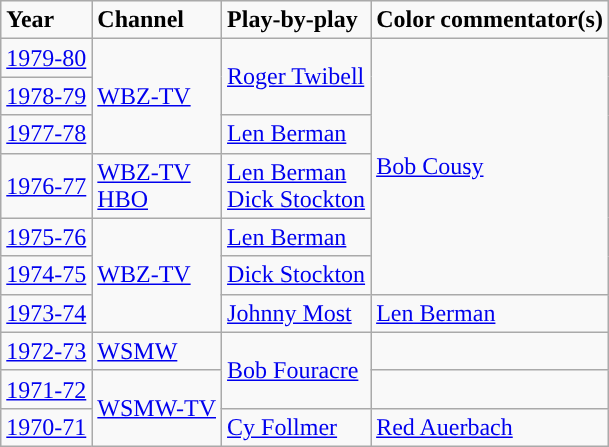<table class="wikitable">
<tr>
<td><strong>Year</strong></td>
<td><strong>Channel</strong></td>
<td><strong>Play-by-play</strong></td>
<td><strong>Color commentator(s)</strong></td>
</tr>
<tr>
<td><a href='#'>1979-80</a></td>
<td rowspan=3><a href='#'>WBZ-TV</a></td>
<td rowspan=2><a href='#'>Roger Twibell</a></td>
<td rowspan=6><a href='#'>Bob Cousy</a></td>
</tr>
<tr>
<td><a href='#'>1978-79</a></td>
</tr>
<tr>
<td><a href='#'>1977-78</a></td>
<td><a href='#'>Len Berman</a></td>
</tr>
<tr>
<td><a href='#'>1976-77</a></td>
<td><a href='#'>WBZ-TV</a><br><a href='#'>HBO</a></td>
<td><a href='#'>Len Berman</a><br><a href='#'>Dick Stockton</a></td>
</tr>
<tr>
<td><a href='#'>1975-76</a></td>
<td rowspan=3><a href='#'>WBZ-TV</a></td>
<td><a href='#'>Len Berman</a></td>
</tr>
<tr>
<td><a href='#'>1974-75</a></td>
<td><a href='#'>Dick Stockton</a></td>
</tr>
<tr>
<td><a href='#'>1973-74</a></td>
<td><a href='#'>Johnny Most</a></td>
<td><a href='#'>Len Berman</a></td>
</tr>
<tr>
<td><a href='#'>1972-73</a></td>
<td><a href='#'>WSMW</a></td>
<td rowspan=2><a href='#'>Bob Fouracre</a></td>
<td></td>
</tr>
<tr>
<td><a href='#'>1971-72</a></td>
<td rowspan=2><a href='#'>WSMW-TV</a></td>
<td></td>
</tr>
<tr>
<td><a href='#'>1970-71</a></td>
<td><a href='#'>Cy Follmer</a></td>
<td><a href='#'>Red Auerbach</a></td>
</tr>
</table>
